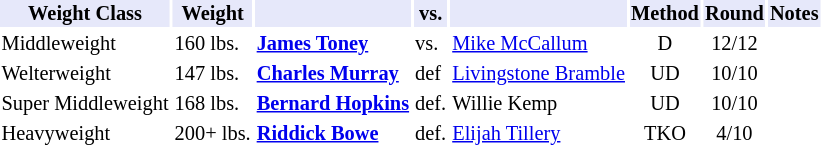<table class="toccolours" style="font-size: 85%;">
<tr>
<th style="background:#e6e8fa; color:#000; text-align:center;">Weight Class</th>
<th style="background:#e6e8fa; color:#000; text-align:center;">Weight</th>
<th style="background:#e6e8fa; color:#000; text-align:center;"></th>
<th style="background:#e6e8fa; color:#000; text-align:center;">vs.</th>
<th style="background:#e6e8fa; color:#000; text-align:center;"></th>
<th style="background:#e6e8fa; color:#000; text-align:center;">Method</th>
<th style="background:#e6e8fa; color:#000; text-align:center;">Round</th>
<th style="background:#e6e8fa; color:#000; text-align:center;">Notes</th>
</tr>
<tr>
<td>Middleweight</td>
<td>160 lbs.</td>
<td><strong><a href='#'>James Toney</a></strong></td>
<td>vs.</td>
<td><a href='#'>Mike McCallum</a></td>
<td align=center>D</td>
<td align=center>12/12</td>
<td></td>
</tr>
<tr>
<td>Welterweight</td>
<td>147 lbs.</td>
<td><strong><a href='#'>Charles Murray</a></strong></td>
<td>def</td>
<td><a href='#'>Livingstone Bramble</a></td>
<td align=center>UD</td>
<td align=center>10/10</td>
</tr>
<tr>
<td>Super Middleweight</td>
<td>168 lbs.</td>
<td><strong><a href='#'>Bernard Hopkins</a></strong></td>
<td>def.</td>
<td>Willie Kemp</td>
<td align=center>UD</td>
<td align=center>10/10</td>
</tr>
<tr>
<td>Heavyweight</td>
<td>200+ lbs.</td>
<td><strong><a href='#'>Riddick Bowe</a></strong></td>
<td>def.</td>
<td><a href='#'>Elijah Tillery</a></td>
<td align=center>TKO</td>
<td align=center>4/10</td>
</tr>
</table>
